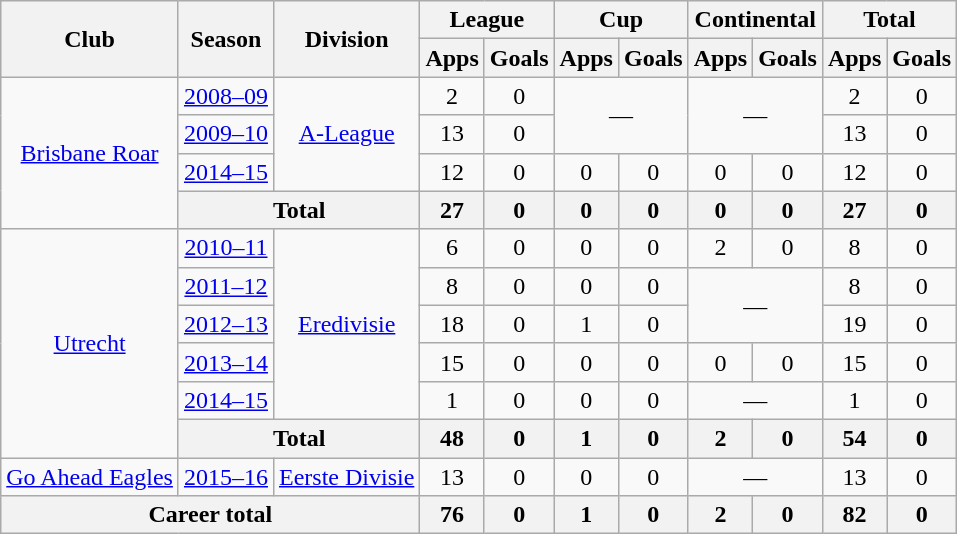<table class="wikitable" border="1" style="font-size:100%; text-align: center;">
<tr>
<th rowspan="2">Club</th>
<th rowspan="2">Season</th>
<th rowspan="2">Division</th>
<th colspan="2">League</th>
<th colspan="2">Cup</th>
<th colspan="2">Continental</th>
<th colspan="2">Total</th>
</tr>
<tr>
<th>Apps</th>
<th>Goals</th>
<th>Apps</th>
<th>Goals</th>
<th>Apps</th>
<th>Goals</th>
<th>Apps</th>
<th>Goals</th>
</tr>
<tr>
<td rowspan="4"><a href='#'>Brisbane Roar</a></td>
<td><a href='#'>2008–09</a></td>
<td rowspan="3"><a href='#'>A-League</a></td>
<td>2</td>
<td>0</td>
<td rowspan="2" colspan="2">—</td>
<td colspan="2" rowspan="2">—</td>
<td>2</td>
<td>0</td>
</tr>
<tr>
<td><a href='#'>2009–10</a></td>
<td>13</td>
<td>0</td>
<td>13</td>
<td>0</td>
</tr>
<tr>
<td><a href='#'>2014–15</a></td>
<td>12</td>
<td>0</td>
<td>0</td>
<td>0</td>
<td>0</td>
<td>0</td>
<td>12</td>
<td>0</td>
</tr>
<tr>
<th colspan="2">Total</th>
<th>27</th>
<th>0</th>
<th>0</th>
<th>0</th>
<th>0</th>
<th>0</th>
<th>27</th>
<th>0</th>
</tr>
<tr>
<td rowspan="6"><a href='#'>Utrecht</a></td>
<td><a href='#'>2010–11</a></td>
<td rowspan="5"><a href='#'>Eredivisie</a></td>
<td>6</td>
<td>0</td>
<td>0</td>
<td>0</td>
<td>2</td>
<td>0</td>
<td>8</td>
<td>0</td>
</tr>
<tr>
<td><a href='#'>2011–12</a></td>
<td>8</td>
<td>0</td>
<td>0</td>
<td>0</td>
<td colspan="2" rowspan="2">—</td>
<td>8</td>
<td>0</td>
</tr>
<tr>
<td><a href='#'>2012–13</a></td>
<td>18</td>
<td>0</td>
<td>1</td>
<td>0</td>
<td>19</td>
<td>0</td>
</tr>
<tr>
<td><a href='#'>2013–14</a></td>
<td>15</td>
<td>0</td>
<td>0</td>
<td>0</td>
<td>0</td>
<td>0</td>
<td>15</td>
<td>0</td>
</tr>
<tr>
<td><a href='#'>2014–15</a></td>
<td>1</td>
<td>0</td>
<td>0</td>
<td>0</td>
<td colspan="2">—</td>
<td>1</td>
<td>0</td>
</tr>
<tr>
<th colspan="2">Total</th>
<th>48</th>
<th>0</th>
<th>1</th>
<th>0</th>
<th>2</th>
<th>0</th>
<th>54</th>
<th>0</th>
</tr>
<tr>
<td><a href='#'>Go Ahead Eagles</a></td>
<td><a href='#'>2015–16</a></td>
<td><a href='#'>Eerste Divisie</a></td>
<td>13</td>
<td>0</td>
<td>0</td>
<td>0</td>
<td colspan="2">—</td>
<td>13</td>
<td>0</td>
</tr>
<tr>
<th colspan="3">Career total</th>
<th>76</th>
<th>0</th>
<th>1</th>
<th>0</th>
<th>2</th>
<th>0</th>
<th>82</th>
<th>0</th>
</tr>
</table>
